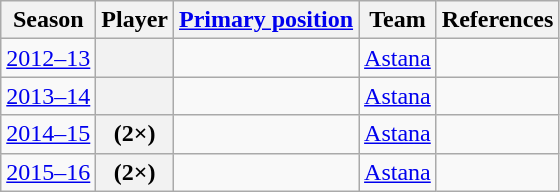<table class="wikitable plainrowheaders sortable" summary="Season (sortable), Player (sortable), Position (sortable), Team (sortable), and References">
<tr>
<th scope="col">Season</th>
<th scope="col">Player</th>
<th scope="col"><a href='#'>Primary position</a></th>
<th scope="col">Team</th>
<th scope="col" class="unsortable">References</th>
</tr>
<tr>
<td style="text-align:center;"><a href='#'>2012–13</a></td>
<th scope="row"></th>
<td style="text-align:center;"></td>
<td><a href='#'>Astana</a></td>
<td align=center></td>
</tr>
<tr>
<td style="text-align:center;"><a href='#'>2013–14</a></td>
<th scope="row"></th>
<td style="text-align:center;"></td>
<td><a href='#'>Astana</a></td>
<td align=center></td>
</tr>
<tr>
<td style="text-align:center;"><a href='#'>2014–15</a></td>
<th scope="row"> (2×)</th>
<td style="text-align:center;"></td>
<td><a href='#'>Astana</a></td>
<td align=center></td>
</tr>
<tr>
<td style="text-align:center;"><a href='#'>2015–16</a></td>
<th scope="row"> (2×)</th>
<td style="text-align:center;"></td>
<td><a href='#'>Astana</a></td>
<td align=center></td>
</tr>
</table>
